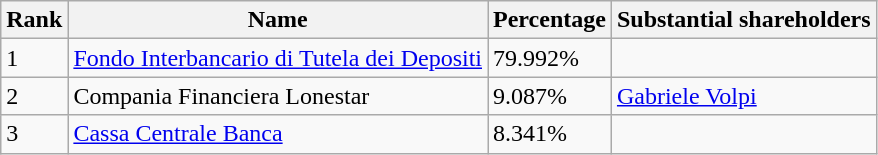<table class="wikitable">
<tr>
<th>Rank</th>
<th>Name</th>
<th>Percentage</th>
<th>Substantial shareholders</th>
</tr>
<tr>
<td>1</td>
<td><a href='#'>Fondo Interbancario di Tutela dei Depositi</a></td>
<td>79.992%</td>
<td></td>
</tr>
<tr>
<td>2</td>
<td>Compania Financiera Lonestar</td>
<td>9.087%</td>
<td><a href='#'>Gabriele Volpi</a></td>
</tr>
<tr>
<td>3</td>
<td><a href='#'>Cassa Centrale Banca</a></td>
<td>8.341%</td>
<td></td>
</tr>
</table>
